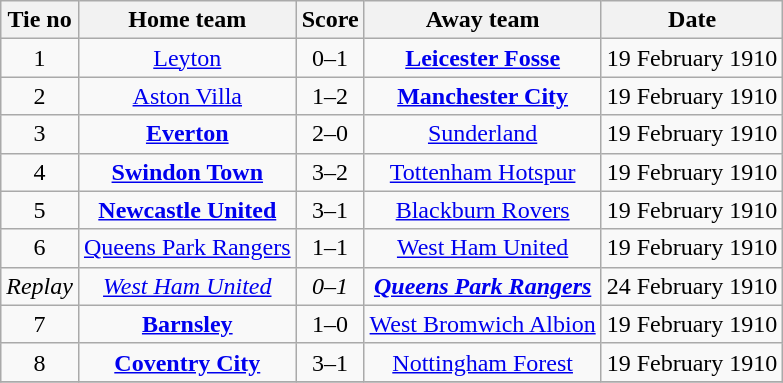<table class="wikitable" style="text-align: center">
<tr>
<th>Tie no</th>
<th>Home team</th>
<th>Score</th>
<th>Away team</th>
<th>Date</th>
</tr>
<tr>
<td>1</td>
<td><a href='#'>Leyton</a></td>
<td>0–1</td>
<td><strong><a href='#'>Leicester Fosse</a></strong></td>
<td>19 February 1910</td>
</tr>
<tr>
<td>2</td>
<td><a href='#'>Aston Villa</a></td>
<td>1–2</td>
<td><strong><a href='#'>Manchester City</a></strong></td>
<td>19 February 1910</td>
</tr>
<tr>
<td>3</td>
<td><strong><a href='#'>Everton</a></strong></td>
<td>2–0</td>
<td><a href='#'>Sunderland</a></td>
<td>19 February 1910</td>
</tr>
<tr>
<td>4</td>
<td><strong><a href='#'>Swindon Town</a></strong></td>
<td>3–2</td>
<td><a href='#'>Tottenham Hotspur</a></td>
<td>19 February 1910</td>
</tr>
<tr>
<td>5</td>
<td><strong><a href='#'>Newcastle United</a></strong></td>
<td>3–1</td>
<td><a href='#'>Blackburn Rovers</a></td>
<td>19 February 1910</td>
</tr>
<tr>
<td>6</td>
<td><a href='#'>Queens Park Rangers</a></td>
<td>1–1</td>
<td><a href='#'>West Ham United</a></td>
<td>19 February 1910</td>
</tr>
<tr>
<td><em>Replay</em></td>
<td><em><a href='#'>West Ham United</a></em></td>
<td><em>0–1</em></td>
<td><strong><em><a href='#'>Queens Park Rangers</a></em></strong></td>
<td>24 February 1910</td>
</tr>
<tr>
<td>7</td>
<td><strong><a href='#'>Barnsley</a></strong></td>
<td>1–0</td>
<td><a href='#'>West Bromwich Albion</a></td>
<td>19 February 1910</td>
</tr>
<tr>
<td>8</td>
<td><strong><a href='#'>Coventry City</a></strong></td>
<td>3–1</td>
<td><a href='#'>Nottingham Forest</a></td>
<td>19 February 1910</td>
</tr>
<tr>
</tr>
</table>
